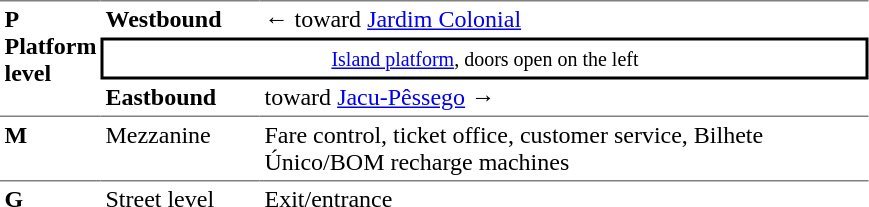<table table border=0 cellspacing=0 cellpadding=3>
<tr>
<td style="border-top:solid 1px gray;border-bottom:solid 1px gray;vertical-align:top;" rowspan=4><strong>P<br>Platform level</strong></td>
</tr>
<tr>
<td style="border-top:solid 1px gray;"><span><strong>Westbound</strong></span></td>
<td style="border-top:solid 1px gray;">←  toward <a href='#'>Jardim Colonial</a></td>
</tr>
<tr>
<td style="border-top:solid 2px black;border-right:solid 2px black;border-left:solid 2px black;border-bottom:solid 2px black;text-align:center;" colspan=5><small><a href='#'>Island platform</a>, doors open on the left</small></td>
</tr>
<tr>
<td style="border-bottom:solid 1px gray;"><span><strong>Eastbound</strong></span></td>
<td style="border-bottom:solid 1px gray;"> toward <a href='#'>Jacu-Pêssego</a> →</td>
</tr>
<tr>
<td style="vertical-align:top;"><strong>M</strong></td>
<td style="vertical-align:top;">Mezzanine</td>
<td style="vertical-align:top;">Fare control, ticket office, customer service, Bilhete Único/BOM recharge machines</td>
</tr>
<tr>
<td style="border-top:solid 1px gray;vertical-align:top;" width=50><strong>G</strong></td>
<td style="border-top:solid 1px gray;vertical-align:top;" width=100>Street level</td>
<td style="border-top:solid 1px gray;vertical-align:top;" width=400>Exit/entrance</td>
</tr>
</table>
